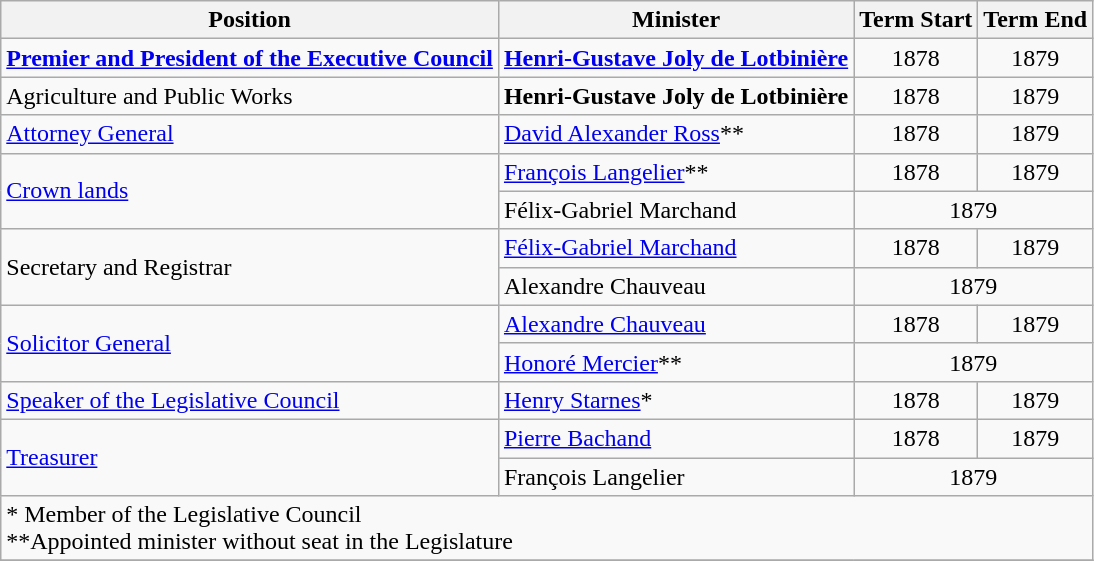<table class="wikitable">
<tr>
<th>Position</th>
<th>Minister</th>
<th>Term Start</th>
<th>Term End</th>
</tr>
<tr>
<td><strong><a href='#'>Premier and President of the Executive Council</a></strong></td>
<td><strong><a href='#'>Henri-Gustave Joly de Lotbinière</a></strong></td>
<td align=center>1878</td>
<td align=center>1879</td>
</tr>
<tr>
<td>Agriculture and Public Works</td>
<td><strong>Henri-Gustave Joly de Lotbinière</strong></td>
<td align=center>1878</td>
<td align=center>1879</td>
</tr>
<tr>
<td><a href='#'>Attorney General</a></td>
<td><a href='#'>David Alexander Ross</a>**</td>
<td align=center>1878</td>
<td align=center>1879</td>
</tr>
<tr>
<td rowspan = "2"><a href='#'>Crown lands</a></td>
<td><a href='#'>François Langelier</a>**</td>
<td align=center>1878</td>
<td align=center>1879</td>
</tr>
<tr>
<td>Félix-Gabriel Marchand</td>
<td colspan = "2" align=center>1879</td>
</tr>
<tr>
<td rowspan = "2">Secretary and Registrar</td>
<td><a href='#'>Félix-Gabriel Marchand</a></td>
<td align=center>1878</td>
<td align=center>1879</td>
</tr>
<tr>
<td>Alexandre Chauveau</td>
<td colspan = "2" align=center>1879</td>
</tr>
<tr>
<td rowspan = "2"><a href='#'>Solicitor General</a></td>
<td><a href='#'>Alexandre Chauveau</a></td>
<td align=center>1878</td>
<td align=center>1879</td>
</tr>
<tr>
<td><a href='#'>Honoré Mercier</a>**</td>
<td colspan = "2" align=center>1879</td>
</tr>
<tr>
<td><a href='#'>Speaker of the Legislative Council</a></td>
<td><a href='#'>Henry Starnes</a>*</td>
<td align=center>1878</td>
<td align=center>1879</td>
</tr>
<tr>
<td rowspan = "2"><a href='#'>Treasurer</a></td>
<td><a href='#'>Pierre Bachand</a></td>
<td align=center>1878</td>
<td align=center>1879</td>
</tr>
<tr>
<td>François Langelier</td>
<td colspan = "2" align=center>1879</td>
</tr>
<tr>
<td colspan = "4">* Member of the Legislative Council <br> **Appointed minister without seat in the Legislature</td>
</tr>
<tr>
</tr>
</table>
